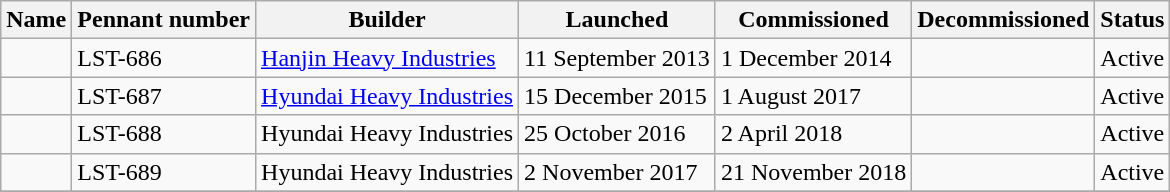<table class=wikitable>
<tr>
<th>Name</th>
<th>Pennant number</th>
<th>Builder</th>
<th>Launched</th>
<th>Commissioned</th>
<th>Decommissioned</th>
<th>Status</th>
</tr>
<tr>
<td></td>
<td>LST-686</td>
<td><a href='#'>Hanjin Heavy Industries</a></td>
<td>11 September 2013</td>
<td>1 December 2014</td>
<td></td>
<td>Active</td>
</tr>
<tr>
<td></td>
<td>LST-687</td>
<td><a href='#'>Hyundai Heavy Industries</a></td>
<td>15 December 2015</td>
<td>1 August 2017</td>
<td></td>
<td>Active</td>
</tr>
<tr>
<td></td>
<td>LST-688</td>
<td>Hyundai Heavy Industries</td>
<td>25 October 2016</td>
<td>2 April 2018</td>
<td></td>
<td>Active</td>
</tr>
<tr>
<td></td>
<td>LST-689</td>
<td>Hyundai Heavy Industries</td>
<td>2 November 2017</td>
<td>21 November 2018</td>
<td></td>
<td>Active</td>
</tr>
<tr>
</tr>
</table>
